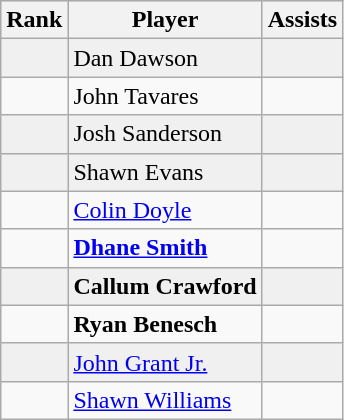<table class="wikitable">
<tr align="left" bgcolor="#e0e0e0">
<th>Rank</th>
<th>Player</th>
<th>Assists</th>
</tr>
<tr align="left" bgcolor="#f0f0f0">
<td></td>
<td>Dan Dawson</td>
<td></td>
</tr>
<tr align="left">
<td></td>
<td>John Tavares</td>
<td></td>
</tr>
<tr align="left" bgcolor="#f0f0f0">
<td></td>
<td>Josh Sanderson</td>
<td></td>
</tr>
<tr align="left" bgcolor="#f0f0f0">
<td></td>
<td>Shawn Evans</td>
<td></td>
</tr>
<tr align="left">
<td></td>
<td><a href='#'>Colin Doyle</a></td>
<td></td>
</tr>
<tr align="left">
<td></td>
<td><strong><a href='#'>Dhane Smith</a></strong></td>
<td></td>
</tr>
<tr align="left" bgcolor="#f0f0f0">
<td></td>
<td><strong>Callum Crawford</strong></td>
<td></td>
</tr>
<tr align="left">
<td></td>
<td><strong>Ryan Benesch</strong></td>
<td></td>
</tr>
<tr align="left" bgcolor="#f0f0f0">
<td></td>
<td><a href='#'>John Grant Jr.</a></td>
<td></td>
</tr>
<tr align="left">
<td></td>
<td><a href='#'>Shawn Williams</a></td>
<td></td>
</tr>
</table>
